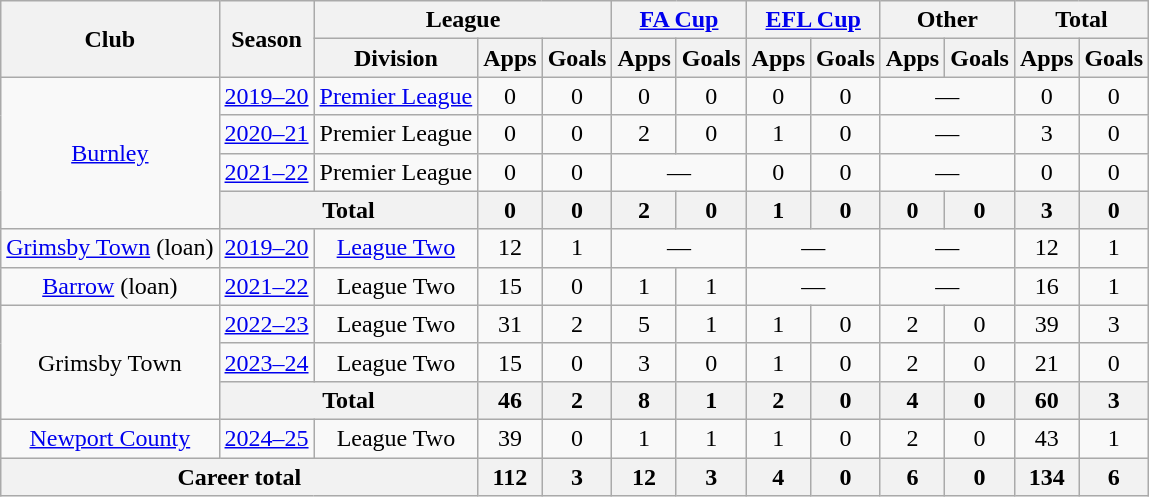<table class=wikitable style=text-align:center>
<tr>
<th rowspan=2>Club</th>
<th rowspan=2>Season</th>
<th colspan=3>League</th>
<th colspan=2><a href='#'>FA Cup</a></th>
<th colspan=2><a href='#'>EFL Cup</a></th>
<th colspan=2>Other</th>
<th colspan=2>Total</th>
</tr>
<tr>
<th>Division</th>
<th>Apps</th>
<th>Goals</th>
<th>Apps</th>
<th>Goals</th>
<th>Apps</th>
<th>Goals</th>
<th>Apps</th>
<th>Goals</th>
<th>Apps</th>
<th>Goals</th>
</tr>
<tr>
<td rowspan="4"><a href='#'>Burnley</a></td>
<td><a href='#'>2019–20</a></td>
<td><a href='#'>Premier League</a></td>
<td>0</td>
<td>0</td>
<td>0</td>
<td>0</td>
<td>0</td>
<td>0</td>
<td colspan=2>—</td>
<td>0</td>
<td>0</td>
</tr>
<tr>
<td><a href='#'>2020–21</a></td>
<td>Premier League</td>
<td>0</td>
<td>0</td>
<td>2</td>
<td>0</td>
<td>1</td>
<td>0</td>
<td colspan=2>—</td>
<td>3</td>
<td>0</td>
</tr>
<tr>
<td><a href='#'>2021–22</a></td>
<td>Premier League</td>
<td>0</td>
<td>0</td>
<td colspan=2>—</td>
<td>0</td>
<td>0</td>
<td colspan=2>—</td>
<td>0</td>
<td>0</td>
</tr>
<tr>
<th colspan="2">Total</th>
<th>0</th>
<th>0</th>
<th>2</th>
<th>0</th>
<th>1</th>
<th>0</th>
<th>0</th>
<th>0</th>
<th>3</th>
<th>0</th>
</tr>
<tr>
<td><a href='#'>Grimsby Town</a> (loan)</td>
<td><a href='#'>2019–20</a></td>
<td><a href='#'>League Two</a></td>
<td>12</td>
<td>1</td>
<td colspan=2>—</td>
<td colspan=2>—</td>
<td colspan=2>—</td>
<td>12</td>
<td>1</td>
</tr>
<tr>
<td><a href='#'>Barrow</a> (loan)</td>
<td><a href='#'>2021–22</a></td>
<td>League Two</td>
<td>15</td>
<td>0</td>
<td>1</td>
<td>1</td>
<td colspan=2>—</td>
<td colspan=2>—</td>
<td>16</td>
<td>1</td>
</tr>
<tr>
<td rowspan="3">Grimsby Town</td>
<td><a href='#'>2022–23</a></td>
<td>League Two</td>
<td>31</td>
<td>2</td>
<td>5</td>
<td>1</td>
<td>1</td>
<td>0</td>
<td>2</td>
<td>0</td>
<td>39</td>
<td>3</td>
</tr>
<tr>
<td><a href='#'>2023–24</a></td>
<td>League Two</td>
<td>15</td>
<td>0</td>
<td>3</td>
<td>0</td>
<td>1</td>
<td>0</td>
<td>2</td>
<td>0</td>
<td>21</td>
<td>0</td>
</tr>
<tr>
<th colspan="2">Total</th>
<th>46</th>
<th>2</th>
<th>8</th>
<th>1</th>
<th>2</th>
<th>0</th>
<th>4</th>
<th>0</th>
<th>60</th>
<th>3</th>
</tr>
<tr>
<td><a href='#'>Newport County</a></td>
<td><a href='#'>2024–25</a></td>
<td>League Two</td>
<td>39</td>
<td>0</td>
<td>1</td>
<td>1</td>
<td>1</td>
<td>0</td>
<td>2</td>
<td>0</td>
<td>43</td>
<td>1</td>
</tr>
<tr>
<th colspan=3>Career total</th>
<th>112</th>
<th>3</th>
<th>12</th>
<th>3</th>
<th>4</th>
<th>0</th>
<th>6</th>
<th>0</th>
<th>134</th>
<th>6</th>
</tr>
</table>
